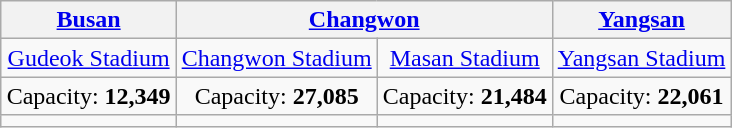<table class="wikitable" style="margin:1em auto; text-align:center">
<tr>
<th><a href='#'>Busan</a></th>
<th colspan=2><a href='#'>Changwon</a></th>
<th><a href='#'>Yangsan</a></th>
</tr>
<tr>
<td><a href='#'>Gudeok Stadium</a></td>
<td><a href='#'>Changwon Stadium</a></td>
<td><a href='#'>Masan Stadium</a></td>
<td><a href='#'>Yangsan Stadium</a></td>
</tr>
<tr>
<td>Capacity: <strong>12,349</strong></td>
<td>Capacity: <strong>27,085</strong></td>
<td>Capacity: <strong>21,484</strong></td>
<td>Capacity: <strong>22,061</strong></td>
</tr>
<tr>
<td></td>
<td></td>
<td></td>
<td></td>
</tr>
</table>
